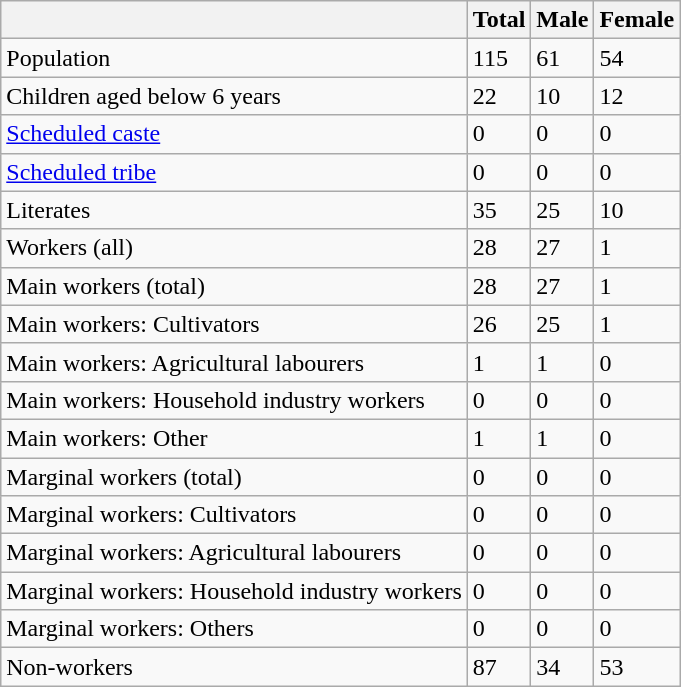<table class="wikitable sortable">
<tr>
<th></th>
<th>Total</th>
<th>Male</th>
<th>Female</th>
</tr>
<tr>
<td>Population</td>
<td>115</td>
<td>61</td>
<td>54</td>
</tr>
<tr>
<td>Children aged below 6 years</td>
<td>22</td>
<td>10</td>
<td>12</td>
</tr>
<tr>
<td><a href='#'>Scheduled caste</a></td>
<td>0</td>
<td>0</td>
<td>0</td>
</tr>
<tr>
<td><a href='#'>Scheduled tribe</a></td>
<td>0</td>
<td>0</td>
<td>0</td>
</tr>
<tr>
<td>Literates</td>
<td>35</td>
<td>25</td>
<td>10</td>
</tr>
<tr>
<td>Workers (all)</td>
<td>28</td>
<td>27</td>
<td>1</td>
</tr>
<tr>
<td>Main workers (total)</td>
<td>28</td>
<td>27</td>
<td>1</td>
</tr>
<tr>
<td>Main workers: Cultivators</td>
<td>26</td>
<td>25</td>
<td>1</td>
</tr>
<tr>
<td>Main workers: Agricultural labourers</td>
<td>1</td>
<td>1</td>
<td>0</td>
</tr>
<tr>
<td>Main workers: Household industry workers</td>
<td>0</td>
<td>0</td>
<td>0</td>
</tr>
<tr>
<td>Main workers: Other</td>
<td>1</td>
<td>1</td>
<td>0</td>
</tr>
<tr>
<td>Marginal workers (total)</td>
<td>0</td>
<td>0</td>
<td>0</td>
</tr>
<tr>
<td>Marginal workers: Cultivators</td>
<td>0</td>
<td>0</td>
<td>0</td>
</tr>
<tr>
<td>Marginal workers: Agricultural labourers</td>
<td>0</td>
<td>0</td>
<td>0</td>
</tr>
<tr>
<td>Marginal workers: Household industry workers</td>
<td>0</td>
<td>0</td>
<td>0</td>
</tr>
<tr>
<td>Marginal workers: Others</td>
<td>0</td>
<td>0</td>
<td>0</td>
</tr>
<tr>
<td>Non-workers</td>
<td>87</td>
<td>34</td>
<td>53</td>
</tr>
</table>
